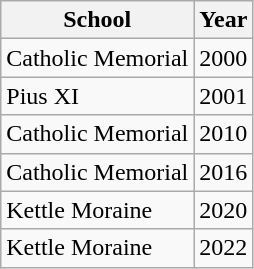<table class="wikitable">
<tr>
<th>School</th>
<th>Year</th>
</tr>
<tr>
<td>Catholic Memorial</td>
<td>2000</td>
</tr>
<tr>
<td>Pius XI</td>
<td>2001</td>
</tr>
<tr>
<td>Catholic Memorial</td>
<td>2010</td>
</tr>
<tr>
<td>Catholic Memorial</td>
<td>2016</td>
</tr>
<tr>
<td>Kettle Moraine</td>
<td>2020</td>
</tr>
<tr>
<td>Kettle Moraine</td>
<td>2022</td>
</tr>
</table>
